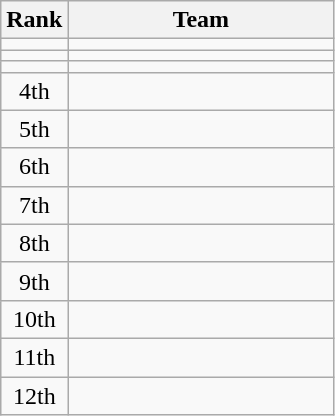<table class=wikitable style="text-align:center;">
<tr>
<th>Rank</th>
<th width=170>Team</th>
</tr>
<tr>
<td></td>
<td align=left></td>
</tr>
<tr>
<td></td>
<td align=left></td>
</tr>
<tr>
<td></td>
<td align=left></td>
</tr>
<tr>
<td>4th</td>
<td align=left></td>
</tr>
<tr>
<td>5th</td>
<td align=left></td>
</tr>
<tr>
<td>6th</td>
<td align=left></td>
</tr>
<tr>
<td>7th</td>
<td align=left></td>
</tr>
<tr>
<td>8th</td>
<td align=left></td>
</tr>
<tr>
<td>9th</td>
<td align=left></td>
</tr>
<tr>
<td>10th</td>
<td align=left></td>
</tr>
<tr>
<td>11th</td>
<td align=left></td>
</tr>
<tr>
<td>12th</td>
<td align=left></td>
</tr>
</table>
